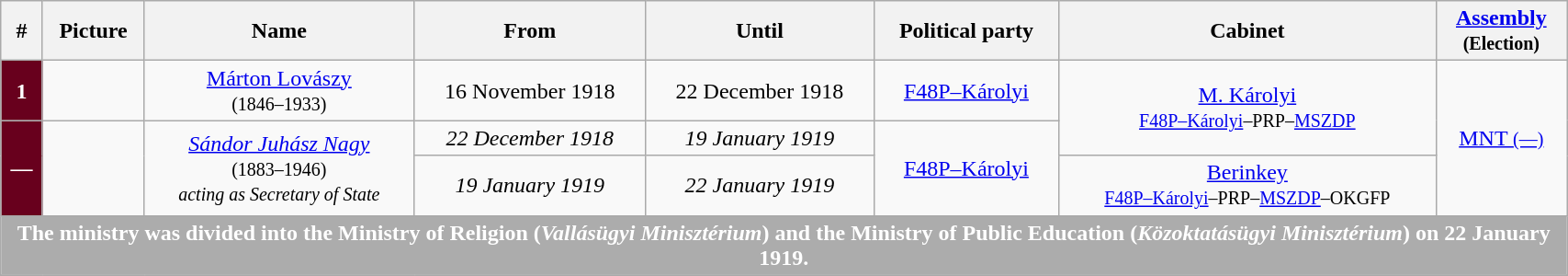<table width=90% class="wikitable" style="text-align:center">
<tr>
<th>#</th>
<th>Picture</th>
<th>Name</th>
<th>From</th>
<th>Until</th>
<th>Political party</th>
<th>Cabinet</th>
<th><a href='#'>Assembly</a><br><small>(Election)</small></th>
</tr>
<tr>
<th style="background-color:#68001D; color:white">1</th>
<td></td>
<td><a href='#'>Márton Lovászy</a><br><small>(1846–1933)</small></td>
<td>16 November 1918</td>
<td>22 December 1918</td>
<td><a href='#'>F48P–Károlyi</a></td>
<td rowspan="2"><a href='#'>M. Károlyi</a><br><small><a href='#'>F48P–Károlyi</a>–PRP–<a href='#'>MSZDP</a></small></td>
<td rowspan="3"><a href='#'>MNT <small>(—)</small></a></td>
</tr>
<tr>
<th rowspan="2" style="background-color:#68001D; color:white">—</th>
<td rowspan="2"></td>
<td rowspan="2"><em><a href='#'>Sándor Juhász Nagy</a></em><br><small>(1883–1946)<br><em>acting as Secretary of State</em></small></td>
<td><em>22 December 1918</em></td>
<td><em>19 January 1919</em></td>
<td rowspan="2"><a href='#'>F48P–Károlyi</a></td>
</tr>
<tr>
<td><em>19 January 1919</em></td>
<td><em>22 January 1919</em></td>
<td><a href='#'>Berinkey</a><br><small><a href='#'>F48P–Károlyi</a>–PRP–<a href='#'>MSZDP</a>–OKGFP</small></td>
</tr>
<tr>
<th colspan="8" style="background-color:#ACACAC; color:white">The ministry was divided into the Ministry of Religion (<em>Vallásügyi Minisztérium</em>) and the Ministry of Public Education (<em>Közoktatásügyi Minisztérium</em>) on 22 January 1919.</th>
</tr>
<tr>
</tr>
</table>
